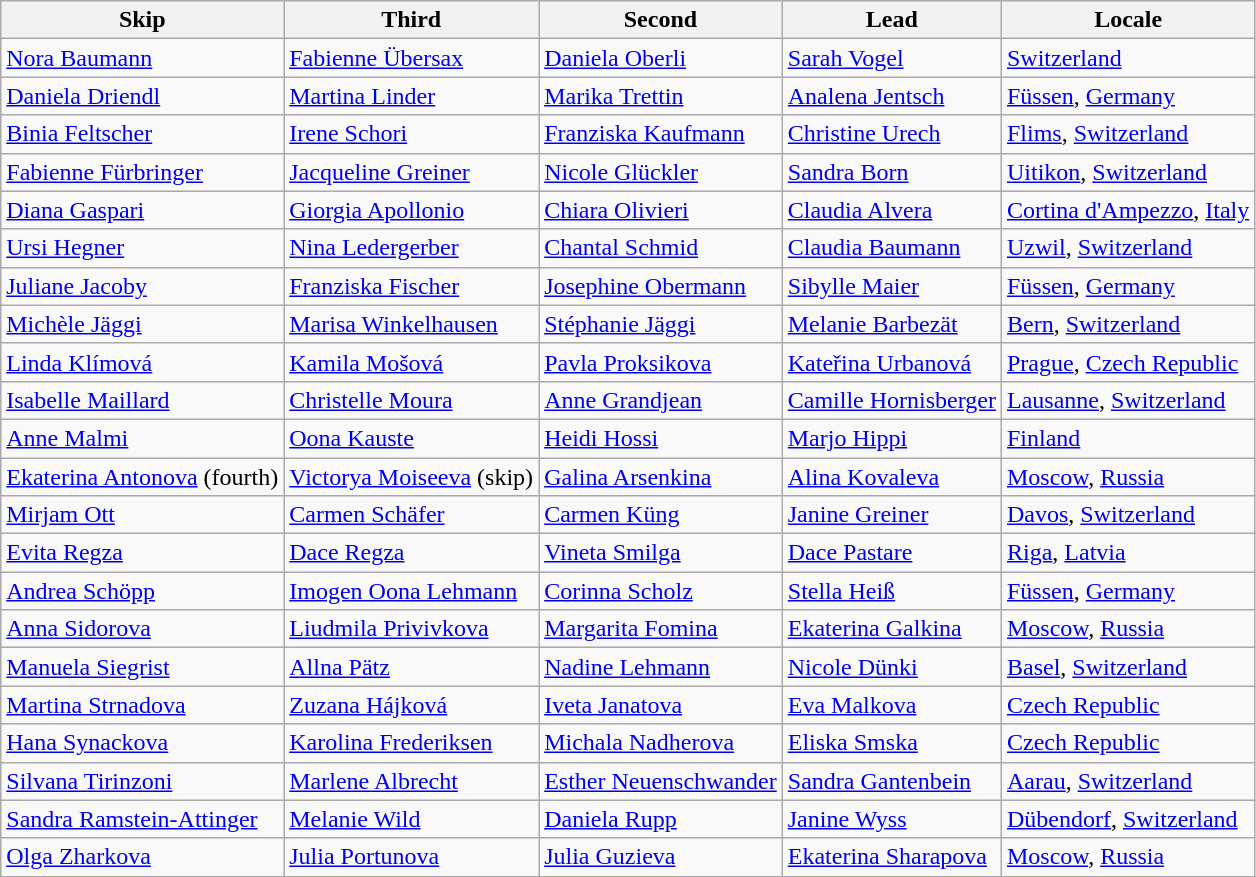<table class=wikitable>
<tr>
<th>Skip</th>
<th>Third</th>
<th>Second</th>
<th>Lead</th>
<th>Locale</th>
</tr>
<tr>
<td><a href='#'>Nora Baumann</a></td>
<td><a href='#'>Fabienne Übersax</a></td>
<td><a href='#'>Daniela Oberli</a></td>
<td><a href='#'>Sarah Vogel</a></td>
<td> <a href='#'>Switzerland</a></td>
</tr>
<tr>
<td><a href='#'>Daniela Driendl</a></td>
<td><a href='#'>Martina Linder</a></td>
<td><a href='#'>Marika Trettin</a></td>
<td><a href='#'>Analena Jentsch</a></td>
<td> <a href='#'>Füssen</a>, <a href='#'>Germany</a></td>
</tr>
<tr>
<td><a href='#'>Binia Feltscher</a></td>
<td><a href='#'>Irene Schori</a></td>
<td><a href='#'>Franziska Kaufmann</a></td>
<td><a href='#'>Christine Urech</a></td>
<td> <a href='#'>Flims</a>, <a href='#'>Switzerland</a></td>
</tr>
<tr>
<td><a href='#'>Fabienne Fürbringer</a></td>
<td><a href='#'>Jacqueline Greiner</a></td>
<td><a href='#'>Nicole Glückler</a></td>
<td><a href='#'>Sandra Born</a></td>
<td> <a href='#'>Uitikon</a>, <a href='#'>Switzerland</a></td>
</tr>
<tr>
<td><a href='#'>Diana Gaspari</a></td>
<td><a href='#'>Giorgia Apollonio</a></td>
<td><a href='#'>Chiara Olivieri</a></td>
<td><a href='#'>Claudia Alvera</a></td>
<td> <a href='#'>Cortina d'Ampezzo</a>, <a href='#'>Italy</a></td>
</tr>
<tr>
<td><a href='#'>Ursi Hegner</a></td>
<td><a href='#'>Nina Ledergerber</a></td>
<td><a href='#'>Chantal Schmid</a></td>
<td><a href='#'>Claudia Baumann</a></td>
<td> <a href='#'>Uzwil</a>, <a href='#'>Switzerland</a></td>
</tr>
<tr>
<td><a href='#'>Juliane Jacoby</a></td>
<td><a href='#'>Franziska Fischer</a></td>
<td><a href='#'>Josephine Obermann</a></td>
<td><a href='#'>Sibylle Maier</a></td>
<td> <a href='#'>Füssen</a>, <a href='#'>Germany</a></td>
</tr>
<tr>
<td><a href='#'>Michèle Jäggi</a></td>
<td><a href='#'>Marisa Winkelhausen</a></td>
<td><a href='#'>Stéphanie Jäggi</a></td>
<td><a href='#'>Melanie Barbezät</a></td>
<td> <a href='#'>Bern</a>, <a href='#'>Switzerland</a></td>
</tr>
<tr>
<td><a href='#'>Linda Klímová</a></td>
<td><a href='#'>Kamila Mošová</a></td>
<td><a href='#'>Pavla Proksikova</a></td>
<td><a href='#'>Kateřina Urbanová</a></td>
<td> <a href='#'>Prague</a>, <a href='#'>Czech Republic</a></td>
</tr>
<tr>
<td><a href='#'>Isabelle Maillard</a></td>
<td><a href='#'>Christelle Moura</a></td>
<td><a href='#'>Anne Grandjean</a></td>
<td><a href='#'>Camille Hornisberger</a></td>
<td> <a href='#'>Lausanne</a>, <a href='#'>Switzerland</a></td>
</tr>
<tr>
<td><a href='#'>Anne Malmi</a></td>
<td><a href='#'>Oona Kauste</a></td>
<td><a href='#'>Heidi Hossi</a></td>
<td><a href='#'>Marjo Hippi</a></td>
<td> <a href='#'>Finland</a></td>
</tr>
<tr>
<td><a href='#'>Ekaterina Antonova</a> (fourth)</td>
<td><a href='#'>Victorya Moiseeva</a> (skip)</td>
<td><a href='#'>Galina Arsenkina</a></td>
<td><a href='#'>Alina Kovaleva</a></td>
<td> <a href='#'>Moscow</a>, <a href='#'>Russia</a></td>
</tr>
<tr>
<td><a href='#'>Mirjam Ott</a></td>
<td><a href='#'>Carmen Schäfer</a></td>
<td><a href='#'>Carmen Küng</a></td>
<td><a href='#'>Janine Greiner</a></td>
<td> <a href='#'>Davos</a>, <a href='#'>Switzerland</a></td>
</tr>
<tr>
<td><a href='#'>Evita Regza</a></td>
<td><a href='#'>Dace Regza</a></td>
<td><a href='#'>Vineta Smilga</a></td>
<td><a href='#'>Dace Pastare</a></td>
<td> <a href='#'>Riga</a>, <a href='#'>Latvia</a></td>
</tr>
<tr>
<td><a href='#'>Andrea Schöpp</a></td>
<td><a href='#'>Imogen Oona Lehmann</a></td>
<td><a href='#'>Corinna Scholz</a></td>
<td><a href='#'>Stella Heiß</a></td>
<td> <a href='#'>Füssen</a>, <a href='#'>Germany</a></td>
</tr>
<tr>
<td><a href='#'>Anna Sidorova</a></td>
<td><a href='#'>Liudmila Privivkova</a></td>
<td><a href='#'>Margarita Fomina</a></td>
<td><a href='#'>Ekaterina Galkina</a></td>
<td> <a href='#'>Moscow</a>, <a href='#'>Russia</a></td>
</tr>
<tr>
<td><a href='#'>Manuela Siegrist</a></td>
<td><a href='#'>Allna Pätz</a></td>
<td><a href='#'>Nadine Lehmann</a></td>
<td><a href='#'>Nicole Dünki</a></td>
<td> <a href='#'>Basel</a>, <a href='#'>Switzerland</a></td>
</tr>
<tr>
<td><a href='#'>Martina Strnadova</a></td>
<td><a href='#'>Zuzana Hájková</a></td>
<td><a href='#'>Iveta Janatova</a></td>
<td><a href='#'>Eva Malkova</a></td>
<td> <a href='#'>Czech Republic</a></td>
</tr>
<tr>
<td><a href='#'>Hana Synackova</a></td>
<td><a href='#'>Karolina Frederiksen</a></td>
<td><a href='#'>Michala Nadherova</a></td>
<td><a href='#'>Eliska Smska</a></td>
<td> <a href='#'>Czech Republic</a></td>
</tr>
<tr>
<td><a href='#'>Silvana Tirinzoni</a></td>
<td><a href='#'>Marlene Albrecht</a></td>
<td><a href='#'>Esther Neuenschwander</a></td>
<td><a href='#'>Sandra Gantenbein</a></td>
<td> <a href='#'>Aarau</a>, <a href='#'>Switzerland</a></td>
</tr>
<tr>
<td><a href='#'>Sandra Ramstein-Attinger</a></td>
<td><a href='#'>Melanie Wild</a></td>
<td><a href='#'>Daniela Rupp</a></td>
<td><a href='#'>Janine Wyss</a></td>
<td> <a href='#'>Dübendorf</a>, <a href='#'>Switzerland</a></td>
</tr>
<tr>
<td><a href='#'>Olga Zharkova</a></td>
<td><a href='#'>Julia Portunova</a></td>
<td><a href='#'>Julia Guzieva</a></td>
<td><a href='#'>Ekaterina Sharapova</a></td>
<td> <a href='#'>Moscow</a>, <a href='#'>Russia</a></td>
</tr>
</table>
